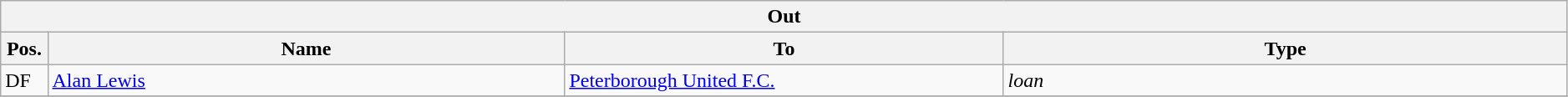<table class="wikitable" style="font-size:100%;width:99%;">
<tr>
<th colspan="4">Out</th>
</tr>
<tr>
<th width=3%>Pos.</th>
<th width=33%>Name</th>
<th width=28%>To</th>
<th width=36%>Type</th>
</tr>
<tr>
<td>DF</td>
<td><a href='#'>Alan Lewis</a></td>
<td><a href='#'>Peterborough United F.C.</a></td>
<td><em>loan</em></td>
</tr>
<tr>
</tr>
</table>
